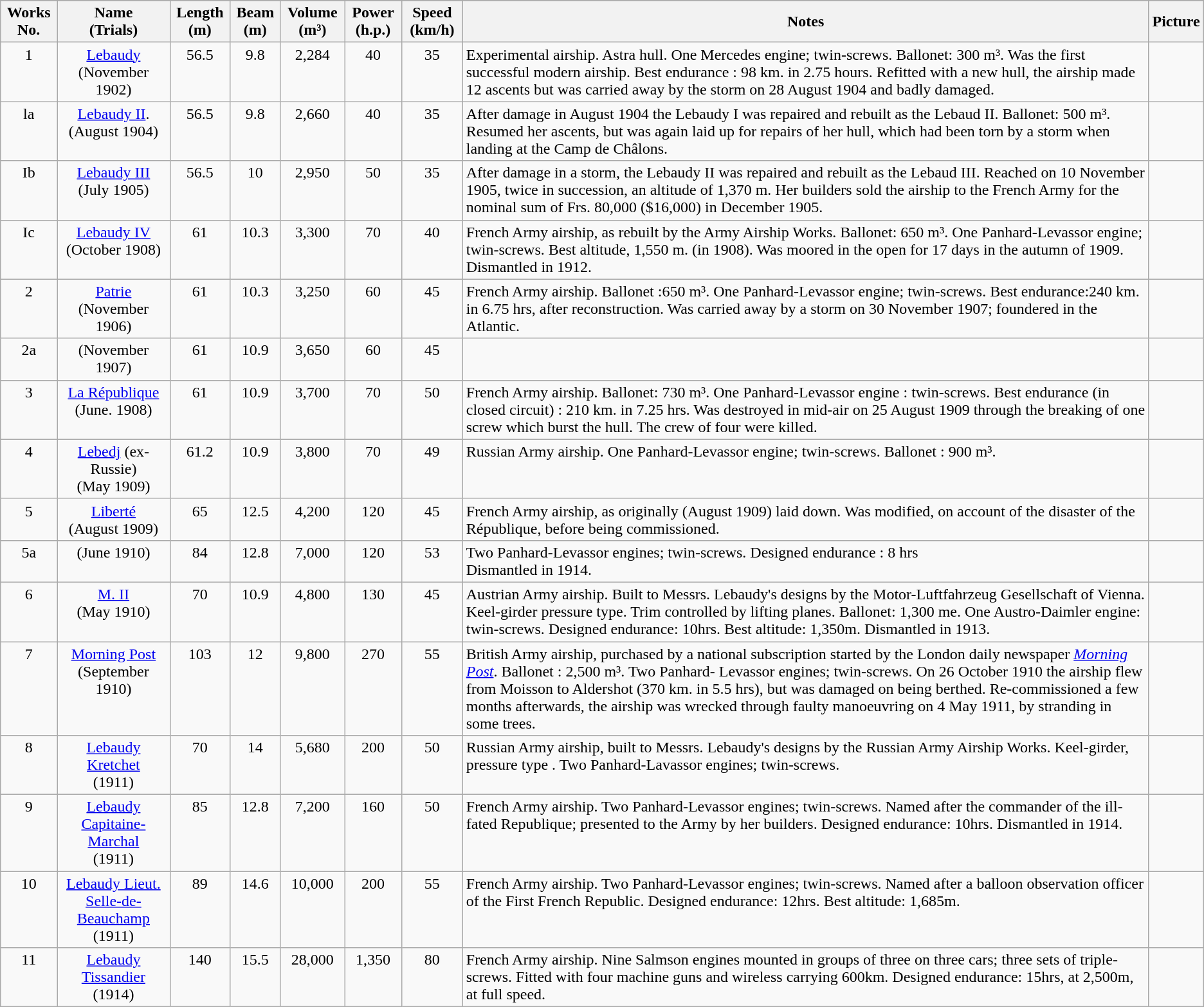<table class="wikitable">
<tr>
</tr>
<tr>
<th>Works No.</th>
<th>Name <br>(Trials)</th>
<th>Length (m)</th>
<th>Beam (m)</th>
<th>Volume (m³)</th>
<th>Power (h.p.)</th>
<th>Speed (km/h)</th>
<th>Notes</th>
<th>Picture</th>
</tr>
<tr valign="top">
<td align="center">1</td>
<td align="center"><a href='#'>Lebaudy</a> <br>(November 1902)</td>
<td align="center">56.5</td>
<td align="center">9.8</td>
<td align="center">2,284</td>
<td align="center">40</td>
<td align="center">35</td>
<td>Experimental airship. Astra hull. One Mercedes engine; twin-screws. Ballonet: 300 m³. Was the first successful modern airship. Best endurance : 98 km. in 2.75 hours. Refitted with a new hull, the airship made 12 ascents but was carried away by the storm on 28 August 1904 and badly damaged.</td>
<td></td>
</tr>
<tr valign="top">
<td align="center">la</td>
<td align="center"><a href='#'>Lebaudy II</a>.<br>(August 1904)</td>
<td align="center">56.5</td>
<td align="center">9.8</td>
<td align="center">2,660</td>
<td align="center">40</td>
<td align="center">35</td>
<td>After damage in August 1904 the Lebaudy I was repaired and rebuilt as the Lebaud II. Ballonet: 500 m³. Resumed her ascents, but was again laid up for repairs of her hull, which had been torn by a storm when landing at the Camp de Châlons.</td>
<td></td>
</tr>
<tr valign="top">
<td align="center">Ib</td>
<td align="center"><a href='#'>Lebaudy III</a><br>(July 1905)</td>
<td align="center">56.5</td>
<td align="center">10</td>
<td align="center">2,950</td>
<td align="center">50</td>
<td align="center">35</td>
<td>After damage in a storm, the Lebaudy II was repaired and rebuilt as the Lebaud III. Reached on 10 November 1905, twice in succession, an altitude of 1,370 m. Her builders sold the airship to the French Army for the nominal sum of Frs. 80,000 ($16,000) in December 1905.</td>
<td></td>
</tr>
<tr valign="top">
<td align="center">Ic</td>
<td align="center"><a href='#'>Lebaudy IV</a><br>(October 1908)</td>
<td align="center">61</td>
<td align="center">10.3</td>
<td align="center">3,300</td>
<td align="center">70</td>
<td align="center">40</td>
<td>French Army airship, as rebuilt by the Army Airship Works. Ballonet: 650 m³. One Panhard-Levassor engine; twin-screws. Best altitude, 1,550 m. (in 1908). Was moored in the open for 17 days in the autumn of 1909. Dismantled in 1912.</td>
<td></td>
</tr>
<tr valign="top">
<td align="center">2</td>
<td align="center"><a href='#'>Patrie</a><br>(November 1906)</td>
<td align="center">61</td>
<td align="center">10.3</td>
<td align="center">3,250</td>
<td align="center">60</td>
<td align="center">45</td>
<td>French Army airship. Ballonet :650 m³. One Panhard-Levassor engine; twin-screws. Best endurance:240 km. in 6.75 hrs, after reconstruction. Was carried away by a storm on 30 November 1907; foundered in the Atlantic.</td>
<td></td>
</tr>
<tr valign="top">
<td align="center">2a</td>
<td align="center">(November 1907)</td>
<td align="center">61</td>
<td align="center">10.9</td>
<td align="center">3,650</td>
<td align="center">60</td>
<td align="center">45</td>
<td></td>
<td></td>
</tr>
<tr valign="top">
<td align="center">3</td>
<td align="center"><a href='#'>La République</a><br>(June. 1908)</td>
<td align="center">61</td>
<td align="center">10.9</td>
<td align="center">3,700</td>
<td align="center">70</td>
<td align="center">50</td>
<td>French Army airship. Ballonet: 730 m³. One Panhard-Levassor engine : twin-screws. Best endurance (in closed circuit) : 210 km. in 7.25 hrs. Was destroyed in mid-air on 25 August 1909 through the breaking of one screw which burst the hull. The crew of four were killed.</td>
<td></td>
</tr>
<tr valign="top">
<td align="center">4</td>
<td align="center"><a href='#'>Lebedj</a> (ex-Russie)<br>(May 1909)</td>
<td align="center">61.2</td>
<td align="center">10.9</td>
<td align="center">3,800</td>
<td align="center">70</td>
<td align="center">49</td>
<td>Russian Army airship. One Panhard-Levassor engine; twin-screws. Ballonet : 900 m³.</td>
<td></td>
</tr>
<tr valign="top">
<td align="center">5</td>
<td align="center"><a href='#'>Liberté</a><br>(August 1909)</td>
<td align="center">65</td>
<td align="center">12.5</td>
<td align="center">4,200</td>
<td align="center">120</td>
<td align="center">45</td>
<td>French Army airship, as originally (August 1909) laid down. Was modified, on account of the disaster of the République, before being commissioned.</td>
<td></td>
</tr>
<tr valign="top">
<td align="center">5a</td>
<td align="center">(June 1910)</td>
<td align="center">84</td>
<td align="center">12.8</td>
<td align="center">7,000</td>
<td align="center">120</td>
<td align="center">53</td>
<td>Two Panhard-Levassor engines; twin-screws. Designed endurance : 8 hrs <br>Dismantled in 1914.</td>
<td></td>
</tr>
<tr valign="top">
<td align="center">6</td>
<td align="center"><a href='#'>M. II</a><br>(May 1910)</td>
<td align="center">70</td>
<td align="center">10.9</td>
<td align="center">4,800</td>
<td align="center">130</td>
<td align="center">45</td>
<td>Austrian Army airship. Built to Messrs. Lebaudy's designs by the Motor-Luftfahrzeug Gesellschaft of Vienna. Keel-girder pressure type. Trim controlled by lifting planes. Ballonet: 1,300 me. One Austro-Daimler engine: twin-screws. Designed endurance: 10hrs. Best altitude: 1,350m. Dismantled in 1913.</td>
<td></td>
</tr>
<tr valign="top">
<td align="center">7</td>
<td align="center"><a href='#'>Morning Post</a><br>(September 1910)</td>
<td align="center">103</td>
<td align="center">12</td>
<td align="center">9,800</td>
<td align="center">270</td>
<td align="center">55</td>
<td>British Army airship, purchased by a national subscription started by the London daily newspaper <em><a href='#'>Morning Post</a></em>. Ballonet : 2,500 m³. Two Panhard- Levassor engines; twin-screws. On 26 October 1910 the airship flew from Moisson to Aldershot (370 km. in 5.5 hrs), but was damaged on being berthed. Re-commissioned a few months afterwards, the airship was wrecked through faulty manoeuvring on 4 May 1911, by stranding in some trees.</td>
<td></td>
</tr>
<tr valign="top">
<td align="center">8</td>
<td align="center"><a href='#'>Lebaudy Kretchet</a><br>(1911)</td>
<td align="center">70</td>
<td align="center">14</td>
<td align="center">5,680</td>
<td align="center">200</td>
<td align="center">50</td>
<td>Russian Army airship, built to Messrs. Lebaudy's designs by the Russian Army Airship Works. Keel-girder, pressure type . Two Panhard-Lavassor engines; twin-screws.</td>
<td></td>
</tr>
<tr valign="top">
<td align="center">9</td>
<td align="center"><a href='#'>Lebaudy Capitaine-Marchal</a><br>(1911)</td>
<td align="center">85</td>
<td align="center">12.8</td>
<td align="center">7,200</td>
<td align="center">160</td>
<td align="center">50</td>
<td>French Army airship. Two Panhard-Levassor engines; twin-screws. Named after the commander of the ill-fated Republique; presented to the Army by her builders. Designed endurance: 10hrs. Dismantled in 1914.</td>
<td></td>
</tr>
<tr valign="top">
<td align="center">10</td>
<td align="center"><a href='#'>Lebaudy Lieut. Selle-de-Beauchamp</a><br>(1911)</td>
<td align="center">89</td>
<td align="center">14.6</td>
<td align="center">10,000</td>
<td align="center">200</td>
<td align="center">55</td>
<td>French Army airship. Two Panhard-Levassor engines; twin-screws. Named after a balloon observation officer of the First French Republic. Designed endurance: 12hrs. Best altitude: 1,685m.</td>
<td></td>
</tr>
<tr valign="top">
<td align="center">11</td>
<td align="center"><a href='#'>Lebaudy Tissandier</a><br>(1914)</td>
<td align="center">140</td>
<td align="center">15.5</td>
<td align="center">28,000</td>
<td align="center">1,350</td>
<td align="center">80</td>
<td>French Army airship. Nine Salmson engines mounted in groups of three on three cars; three sets of triple-screws. Fitted with four machine guns and wireless carrying 600km. Designed endurance: 15hrs, at 2,500m, at full speed.</td>
</tr>
</table>
